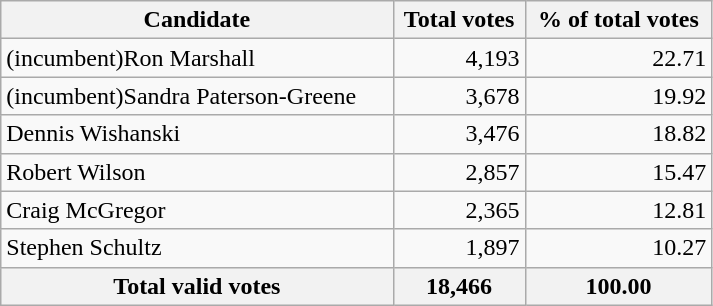<table class="wikitable" width="475">
<tr>
<th align="left">Candidate</th>
<th align="right">Total votes</th>
<th align="right">% of total votes</th>
</tr>
<tr>
<td align="left">(incumbent)Ron Marshall</td>
<td align="right">4,193</td>
<td align="right">22.71</td>
</tr>
<tr>
<td align="left">(incumbent)Sandra Paterson-Greene</td>
<td align="right">3,678</td>
<td align="right">19.92</td>
</tr>
<tr>
<td align="left">Dennis Wishanski</td>
<td align="right">3,476</td>
<td align="right">18.82</td>
</tr>
<tr>
<td align="left">Robert Wilson</td>
<td align="right">2,857</td>
<td align="right">15.47</td>
</tr>
<tr>
<td align="left">Craig McGregor</td>
<td align="right">2,365</td>
<td align="right">12.81</td>
</tr>
<tr>
<td align="left">Stephen Schultz</td>
<td align="right">1,897</td>
<td align="right">10.27</td>
</tr>
<tr bgcolor="#EEEEEE">
<th align="left">Total valid votes</th>
<th align="right">18,466</th>
<th align="right">100.00</th>
</tr>
</table>
